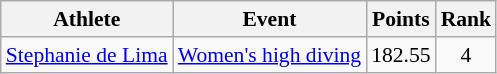<table class=wikitable style="font-size:90%;">
<tr>
<th>Athlete</th>
<th>Event</th>
<th>Points</th>
<th>Rank</th>
</tr>
<tr align=center>
<td align=left><a href='#'>Stephanie de Lima</a></td>
<td align=left><a href='#'>Women's high diving</a></td>
<td>182.55</td>
<td>4</td>
</tr>
</table>
